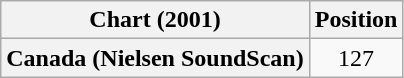<table class="wikitable plainrowheaders" style="text-align:center">
<tr>
<th scope="col">Chart (2001)</th>
<th scope="col">Position</th>
</tr>
<tr>
<th scope="row">Canada (Nielsen SoundScan)</th>
<td>127</td>
</tr>
</table>
